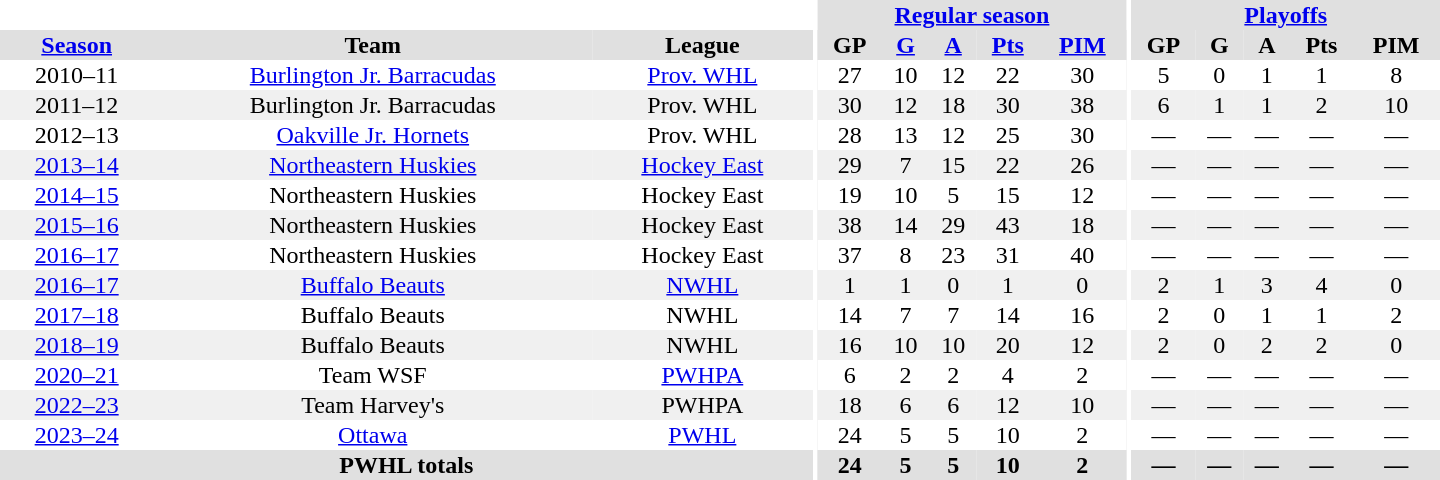<table border="0" cellpadding="1" cellspacing="0" style="text-align:center; width:60em">
<tr bgcolor="#e0e0e0">
<th colspan="3" bgcolor="#ffffff"></th>
<th rowspan="97" bgcolor="#ffffff"></th>
<th colspan="5"><a href='#'>Regular season</a></th>
<th rowspan="97" bgcolor="#ffffff"></th>
<th colspan="5"><a href='#'>Playoffs</a></th>
</tr>
<tr bgcolor="#e0e0e0">
<th><a href='#'>Season</a></th>
<th>Team</th>
<th>League</th>
<th>GP</th>
<th><a href='#'>G</a></th>
<th><a href='#'>A</a></th>
<th><a href='#'>Pts</a></th>
<th><a href='#'>PIM</a></th>
<th>GP</th>
<th>G</th>
<th>A</th>
<th>Pts</th>
<th>PIM</th>
</tr>
<tr>
<td>2010–11</td>
<td><a href='#'>Burlington Jr. Barracudas</a></td>
<td><a href='#'>Prov. WHL</a></td>
<td>27</td>
<td>10</td>
<td>12</td>
<td>22</td>
<td>30</td>
<td>5</td>
<td>0</td>
<td>1</td>
<td>1</td>
<td>8</td>
</tr>
<tr bgcolor="#f0f0f0">
<td>2011–12</td>
<td>Burlington Jr. Barracudas</td>
<td>Prov. WHL</td>
<td>30</td>
<td>12</td>
<td>18</td>
<td>30</td>
<td>38</td>
<td>6</td>
<td>1</td>
<td>1</td>
<td>2</td>
<td>10</td>
</tr>
<tr>
<td>2012–13</td>
<td><a href='#'>Oakville Jr. Hornets</a></td>
<td>Prov. WHL</td>
<td>28</td>
<td>13</td>
<td>12</td>
<td>25</td>
<td>30</td>
<td>—</td>
<td>—</td>
<td>—</td>
<td>—</td>
<td>—</td>
</tr>
<tr bgcolor="#f0f0f0">
<td><a href='#'>2013–14</a></td>
<td><a href='#'>Northeastern Huskies</a></td>
<td><a href='#'>Hockey East</a></td>
<td>29</td>
<td>7</td>
<td>15</td>
<td>22</td>
<td>26</td>
<td>—</td>
<td>—</td>
<td>—</td>
<td>—</td>
<td>—</td>
</tr>
<tr>
<td><a href='#'>2014–15</a></td>
<td>Northeastern Huskies</td>
<td>Hockey East</td>
<td>19</td>
<td>10</td>
<td>5</td>
<td>15</td>
<td>12</td>
<td>—</td>
<td>—</td>
<td>—</td>
<td>—</td>
<td>—</td>
</tr>
<tr bgcolor="#f0f0f0">
<td><a href='#'>2015–16</a></td>
<td>Northeastern Huskies</td>
<td>Hockey East</td>
<td>38</td>
<td>14</td>
<td>29</td>
<td>43</td>
<td>18</td>
<td>—</td>
<td>—</td>
<td>—</td>
<td>—</td>
<td>—</td>
</tr>
<tr>
<td><a href='#'>2016–17</a></td>
<td>Northeastern Huskies</td>
<td>Hockey East</td>
<td>37</td>
<td>8</td>
<td>23</td>
<td>31</td>
<td>40</td>
<td>—</td>
<td>—</td>
<td>—</td>
<td>—</td>
<td>—</td>
</tr>
<tr bgcolor="#f0f0f0">
<td><a href='#'>2016–17</a></td>
<td><a href='#'>Buffalo Beauts</a></td>
<td><a href='#'>NWHL</a></td>
<td>1</td>
<td>1</td>
<td>0</td>
<td>1</td>
<td>0</td>
<td>2</td>
<td>1</td>
<td>3</td>
<td>4</td>
<td>0</td>
</tr>
<tr>
<td><a href='#'>2017–18</a></td>
<td>Buffalo Beauts</td>
<td>NWHL</td>
<td>14</td>
<td>7</td>
<td>7</td>
<td>14</td>
<td>16</td>
<td>2</td>
<td>0</td>
<td>1</td>
<td>1</td>
<td>2</td>
</tr>
<tr bgcolor="#f0f0f0">
<td><a href='#'>2018–19</a></td>
<td>Buffalo Beauts</td>
<td>NWHL</td>
<td>16</td>
<td>10</td>
<td>10</td>
<td>20</td>
<td>12</td>
<td>2</td>
<td>0</td>
<td>2</td>
<td>2</td>
<td>0</td>
</tr>
<tr>
<td><a href='#'>2020–21</a></td>
<td>Team WSF</td>
<td><a href='#'>PWHPA</a></td>
<td>6</td>
<td>2</td>
<td>2</td>
<td>4</td>
<td>2</td>
<td>—</td>
<td>—</td>
<td>—</td>
<td>—</td>
<td>—</td>
</tr>
<tr bgcolor="#f0f0f0">
<td><a href='#'>2022–23</a></td>
<td>Team Harvey's</td>
<td>PWHPA</td>
<td>18</td>
<td>6</td>
<td>6</td>
<td>12</td>
<td>10</td>
<td>—</td>
<td>—</td>
<td>—</td>
<td>—</td>
<td>—</td>
</tr>
<tr>
<td><a href='#'>2023–24</a></td>
<td><a href='#'>Ottawa</a></td>
<td><a href='#'>PWHL</a></td>
<td>24</td>
<td>5</td>
<td>5</td>
<td>10</td>
<td>2</td>
<td>—</td>
<td>—</td>
<td>—</td>
<td>—</td>
<td>—</td>
</tr>
<tr bgcolor="#e0e0e0">
<th colspan="3">PWHL totals</th>
<th>24</th>
<th>5</th>
<th>5</th>
<th>10</th>
<th>2</th>
<th>—</th>
<th>—</th>
<th>—</th>
<th>—</th>
<th>—</th>
</tr>
</table>
